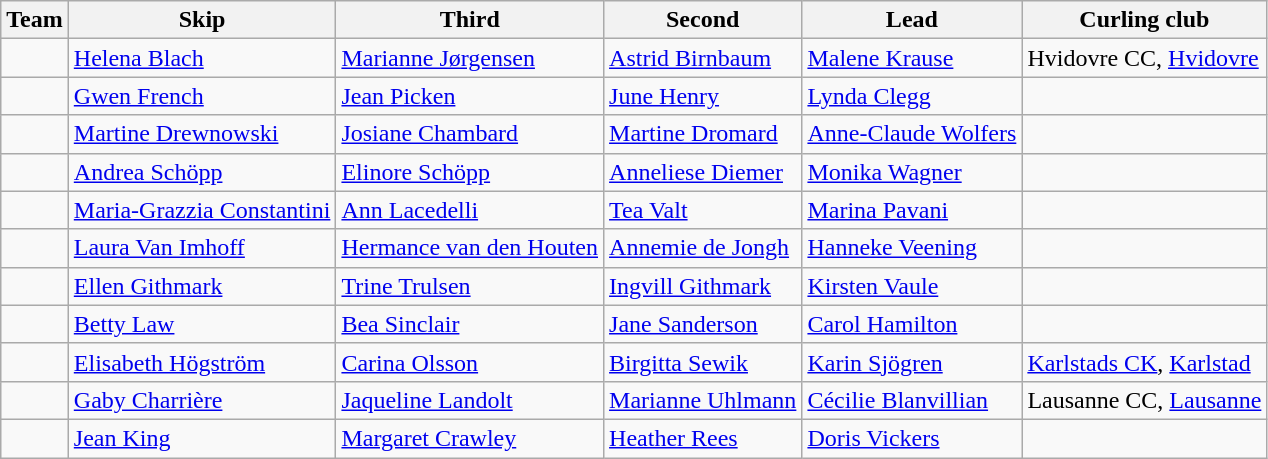<table class="wikitable">
<tr>
<th>Team</th>
<th>Skip</th>
<th>Third</th>
<th>Second</th>
<th>Lead</th>
<th>Curling club</th>
</tr>
<tr>
<td></td>
<td><a href='#'>Helena Blach</a></td>
<td><a href='#'>Marianne Jørgensen</a></td>
<td><a href='#'>Astrid Birnbaum</a></td>
<td><a href='#'>Malene Krause</a></td>
<td>Hvidovre CC, <a href='#'>Hvidovre</a></td>
</tr>
<tr>
<td></td>
<td><a href='#'>Gwen French</a></td>
<td><a href='#'>Jean Picken</a></td>
<td><a href='#'>June Henry</a></td>
<td><a href='#'>Lynda Clegg</a></td>
<td></td>
</tr>
<tr>
<td></td>
<td><a href='#'>Martine Drewnowski</a></td>
<td><a href='#'>Josiane Chambard</a></td>
<td><a href='#'>Martine Dromard</a></td>
<td><a href='#'>Anne-Claude Wolfers</a></td>
<td></td>
</tr>
<tr>
<td></td>
<td><a href='#'>Andrea Schöpp</a></td>
<td><a href='#'>Elinore Schöpp</a></td>
<td><a href='#'>Anneliese Diemer</a></td>
<td><a href='#'>Monika Wagner</a></td>
<td></td>
</tr>
<tr>
<td></td>
<td><a href='#'>Maria-Grazzia Constantini</a></td>
<td><a href='#'>Ann Lacedelli</a></td>
<td><a href='#'>Tea Valt</a></td>
<td><a href='#'>Marina Pavani</a></td>
<td></td>
</tr>
<tr>
<td></td>
<td><a href='#'>Laura Van Imhoff</a></td>
<td><a href='#'>Hermance van den Houten</a></td>
<td><a href='#'>Annemie de Jongh</a></td>
<td><a href='#'>Hanneke Veening</a></td>
<td></td>
</tr>
<tr>
<td></td>
<td><a href='#'>Ellen Githmark</a></td>
<td><a href='#'>Trine Trulsen</a></td>
<td><a href='#'>Ingvill Githmark</a></td>
<td><a href='#'>Kirsten Vaule</a></td>
<td></td>
</tr>
<tr>
<td></td>
<td><a href='#'>Betty Law</a></td>
<td><a href='#'>Bea Sinclair</a></td>
<td><a href='#'>Jane Sanderson</a></td>
<td><a href='#'>Carol Hamilton</a></td>
<td></td>
</tr>
<tr>
<td></td>
<td><a href='#'>Elisabeth Högström</a></td>
<td><a href='#'>Carina Olsson</a></td>
<td><a href='#'>Birgitta Sewik</a></td>
<td><a href='#'>Karin Sjögren</a></td>
<td><a href='#'>Karlstads CK</a>, <a href='#'>Karlstad</a></td>
</tr>
<tr>
<td></td>
<td><a href='#'>Gaby Charrière</a></td>
<td><a href='#'>Jaqueline Landolt</a></td>
<td><a href='#'>Marianne Uhlmann</a></td>
<td><a href='#'>Cécilie Blanvillian</a></td>
<td>Lausanne CC, <a href='#'>Lausanne</a></td>
</tr>
<tr>
<td></td>
<td><a href='#'>Jean King</a></td>
<td><a href='#'>Margaret Crawley</a></td>
<td><a href='#'>Heather Rees</a></td>
<td><a href='#'>Doris Vickers</a></td>
<td></td>
</tr>
</table>
